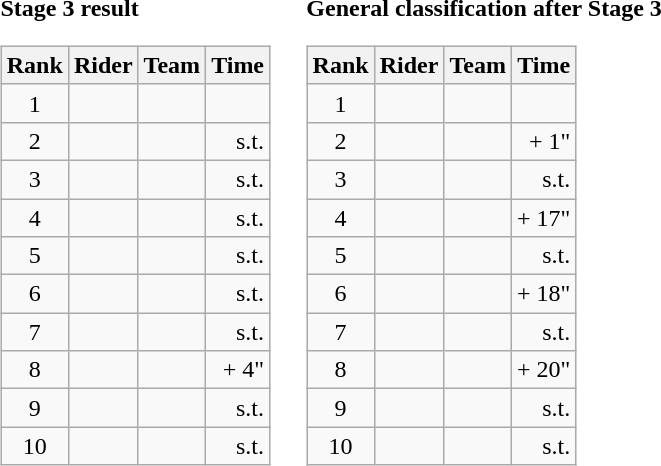<table>
<tr>
<td><strong>Stage 3 result</strong><br><table class="wikitable">
<tr>
<th scope="col">Rank</th>
<th scope="col">Rider</th>
<th scope="col">Team</th>
<th scope="col">Time</th>
</tr>
<tr>
<td style="text-align:center;">1</td>
<td></td>
<td></td>
<td style="text-align:right;"></td>
</tr>
<tr>
<td style="text-align:center;">2</td>
<td></td>
<td></td>
<td style="text-align:right;">s.t.</td>
</tr>
<tr>
<td style="text-align:center;">3</td>
<td></td>
<td></td>
<td style="text-align:right;">s.t.</td>
</tr>
<tr>
<td style="text-align:center;">4</td>
<td></td>
<td></td>
<td style="text-align:right;">s.t.</td>
</tr>
<tr>
<td style="text-align:center;">5</td>
<td></td>
<td></td>
<td style="text-align:right;">s.t.</td>
</tr>
<tr>
<td style="text-align:center;">6</td>
<td></td>
<td></td>
<td style="text-align:right;">s.t.</td>
</tr>
<tr>
<td style="text-align:center;">7</td>
<td></td>
<td></td>
<td style="text-align:right;">s.t.</td>
</tr>
<tr>
<td style="text-align:center;">8</td>
<td></td>
<td></td>
<td style="text-align:right;">+ 4"</td>
</tr>
<tr>
<td style="text-align:center;">9</td>
<td></td>
<td></td>
<td style="text-align:right;">s.t.</td>
</tr>
<tr>
<td style="text-align:center;">10</td>
<td></td>
<td></td>
<td style="text-align:right;">s.t.</td>
</tr>
</table>
</td>
<td></td>
<td><strong>General classification after Stage 3</strong><br><table class="wikitable">
<tr>
<th scope="col">Rank</th>
<th scope="col">Rider</th>
<th scope="col">Team</th>
<th scope="col">Time</th>
</tr>
<tr>
<td style="text-align:center;">1</td>
<td> </td>
<td></td>
<td style="text-align:right;"></td>
</tr>
<tr>
<td style="text-align:center;">2</td>
<td> </td>
<td></td>
<td style="text-align:right;">+ 1"</td>
</tr>
<tr>
<td style="text-align:center;">3</td>
<td></td>
<td></td>
<td style="text-align:right;">s.t.</td>
</tr>
<tr>
<td style="text-align:center;">4</td>
<td></td>
<td></td>
<td style="text-align:right;">+ 17"</td>
</tr>
<tr>
<td style="text-align:center;">5</td>
<td></td>
<td></td>
<td style="text-align:right;">s.t.</td>
</tr>
<tr>
<td style="text-align:center;">6</td>
<td></td>
<td></td>
<td style="text-align:right;">+ 18"</td>
</tr>
<tr>
<td style="text-align:center;">7</td>
<td> </td>
<td></td>
<td style="text-align:right;">s.t.</td>
</tr>
<tr>
<td style="text-align:center;">8</td>
<td></td>
<td></td>
<td style="text-align:right;">+ 20"</td>
</tr>
<tr>
<td style="text-align:center;">9</td>
<td></td>
<td></td>
<td style="text-align:right;">s.t.</td>
</tr>
<tr>
<td style="text-align:center;">10</td>
<td></td>
<td></td>
<td style="text-align:right;">s.t.</td>
</tr>
</table>
</td>
</tr>
</table>
